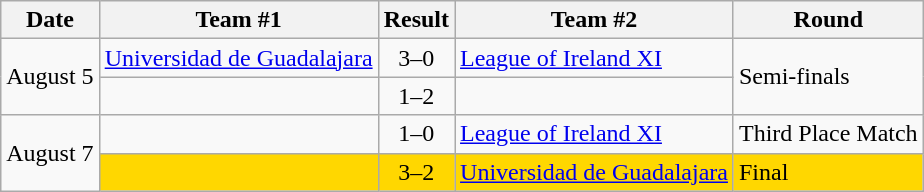<table class="wikitable" style=font-size:100%>
<tr>
<th>Date</th>
<th>Team #1</th>
<th>Result</th>
<th>Team #2</th>
<th>Round</th>
</tr>
<tr>
<td rowspan=2>August 5</td>
<td> <a href='#'>Universidad de Guadalajara</a></td>
<td style="text-align:center;">3–0</td>
<td> <a href='#'>League of Ireland XI</a></td>
<td rowspan=2>Semi-finals</td>
</tr>
<tr>
<td></td>
<td style="text-align:center;">1–2</td>
<td></td>
</tr>
<tr>
<td rowspan=2>August 7</td>
<td></td>
<td style="text-align:center;">1–0</td>
<td> <a href='#'>League of Ireland XI</a></td>
<td>Third Place Match</td>
</tr>
<tr bgcolor=gold>
<td></td>
<td style="text-align:center;">3–2</td>
<td> <a href='#'>Universidad de Guadalajara</a></td>
<td>Final</td>
</tr>
</table>
